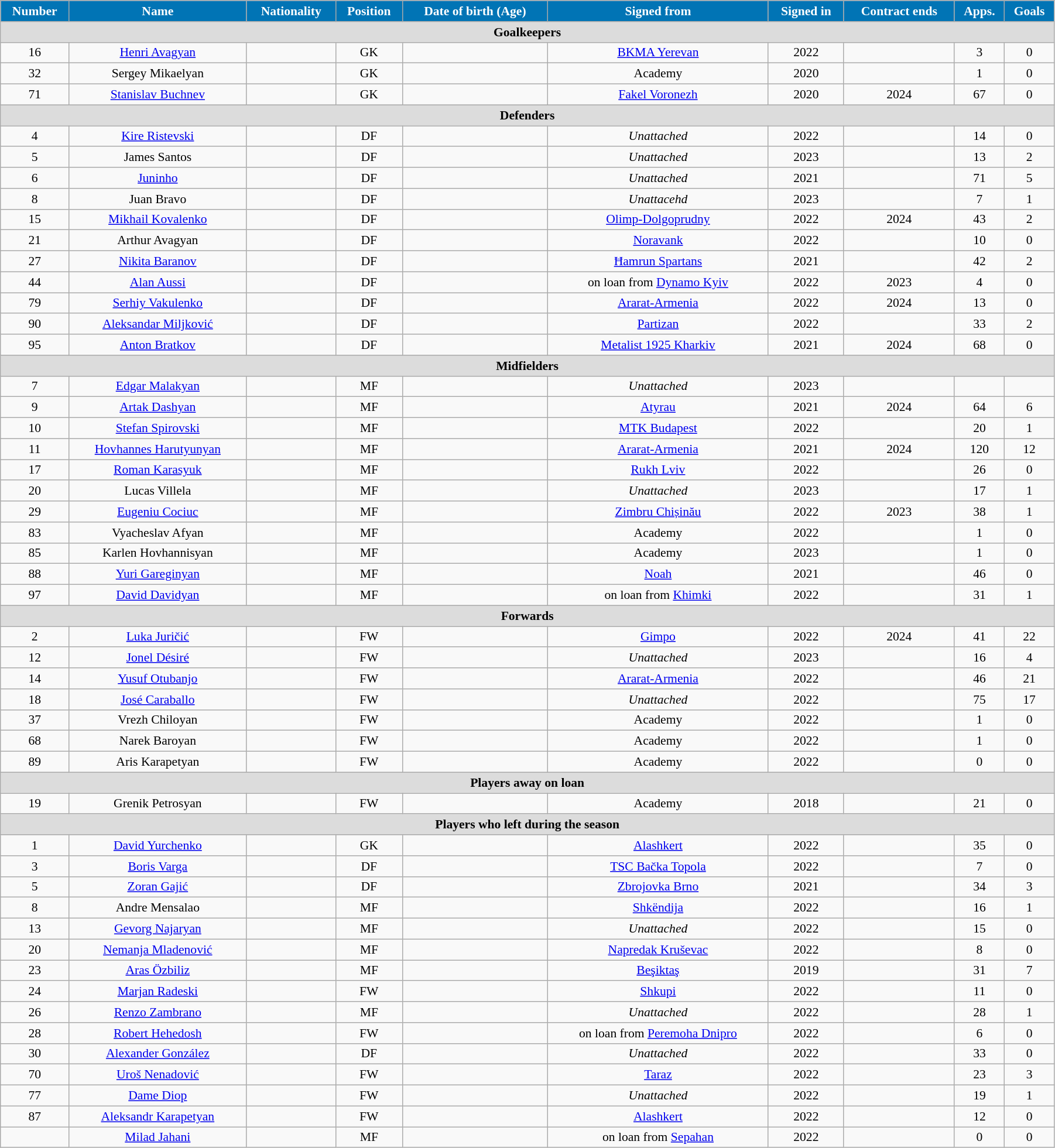<table class="wikitable"  style="text-align:center; font-size:90%; width:95%;">
<tr>
<th style="background:#0174B5; color:#FFFFFF; text-align:center;">Number</th>
<th style="background:#0174B5; color:#FFFFFF; text-align:center;">Name</th>
<th style="background:#0174B5; color:#FFFFFF; text-align:center;">Nationality</th>
<th style="background:#0174B5; color:#FFFFFF; text-align:center;">Position</th>
<th style="background:#0174B5; color:#FFFFFF; text-align:center;">Date of birth (Age)</th>
<th style="background:#0174B5; color:#FFFFFF; text-align:center;">Signed from</th>
<th style="background:#0174B5; color:#FFFFFF; text-align:center;">Signed in</th>
<th style="background:#0174B5; color:#FFFFFF; text-align:center;">Contract ends</th>
<th style="background:#0174B5; color:#FFFFFF; text-align:center;">Apps.</th>
<th style="background:#0174B5; color:#FFFFFF; text-align:center;">Goals</th>
</tr>
<tr>
<th colspan="11"  style="background:#dcdcdc; text-align:center;">Goalkeepers</th>
</tr>
<tr>
<td>16</td>
<td><a href='#'>Henri Avagyan</a></td>
<td></td>
<td>GK</td>
<td></td>
<td><a href='#'>BKMA Yerevan</a></td>
<td>2022</td>
<td></td>
<td>3</td>
<td>0</td>
</tr>
<tr>
<td>32</td>
<td>Sergey Mikaelyan</td>
<td></td>
<td>GK</td>
<td></td>
<td>Academy</td>
<td>2020</td>
<td></td>
<td>1</td>
<td>0</td>
</tr>
<tr>
<td>71</td>
<td><a href='#'>Stanislav Buchnev</a></td>
<td></td>
<td>GK</td>
<td></td>
<td><a href='#'>Fakel Voronezh</a></td>
<td>2020</td>
<td>2024</td>
<td>67</td>
<td>0</td>
</tr>
<tr>
<th colspan="11"  style="background:#dcdcdc; text-align:center;">Defenders</th>
</tr>
<tr>
<td>4</td>
<td><a href='#'>Kire Ristevski</a></td>
<td></td>
<td>DF</td>
<td></td>
<td><em>Unattached</em></td>
<td>2022</td>
<td></td>
<td>14</td>
<td>0</td>
</tr>
<tr>
<td>5</td>
<td>James Santos</td>
<td></td>
<td>DF</td>
<td></td>
<td><em>Unattached</em></td>
<td>2023</td>
<td></td>
<td>13</td>
<td>2</td>
</tr>
<tr>
<td>6</td>
<td><a href='#'>Juninho</a></td>
<td></td>
<td>DF</td>
<td></td>
<td><em>Unattached</em></td>
<td>2021</td>
<td></td>
<td>71</td>
<td>5</td>
</tr>
<tr>
<td>8</td>
<td>Juan Bravo</td>
<td></td>
<td>DF</td>
<td></td>
<td><em>Unattacehd</em></td>
<td>2023</td>
<td></td>
<td>7</td>
<td>1</td>
</tr>
<tr>
<td>15</td>
<td><a href='#'>Mikhail Kovalenko</a></td>
<td></td>
<td>DF</td>
<td></td>
<td><a href='#'>Olimp-Dolgoprudny</a></td>
<td>2022</td>
<td>2024</td>
<td>43</td>
<td>2</td>
</tr>
<tr>
<td>21</td>
<td>Arthur Avagyan</td>
<td></td>
<td>DF</td>
<td></td>
<td><a href='#'>Noravank</a></td>
<td>2022</td>
<td></td>
<td>10</td>
<td>0</td>
</tr>
<tr>
<td>27</td>
<td><a href='#'>Nikita Baranov</a></td>
<td></td>
<td>DF</td>
<td></td>
<td><a href='#'>Ħamrun Spartans</a></td>
<td>2021</td>
<td></td>
<td>42</td>
<td>2</td>
</tr>
<tr>
<td>44</td>
<td><a href='#'>Alan Aussi</a></td>
<td></td>
<td>DF</td>
<td></td>
<td>on loan from <a href='#'>Dynamo Kyiv</a></td>
<td>2022</td>
<td>2023</td>
<td>4</td>
<td>0</td>
</tr>
<tr>
<td>79</td>
<td><a href='#'>Serhiy Vakulenko</a></td>
<td></td>
<td>DF</td>
<td></td>
<td><a href='#'>Ararat-Armenia</a></td>
<td>2022</td>
<td>2024</td>
<td>13</td>
<td>0</td>
</tr>
<tr>
<td>90</td>
<td><a href='#'>Aleksandar Miljković</a></td>
<td></td>
<td>DF</td>
<td></td>
<td><a href='#'>Partizan</a></td>
<td>2022</td>
<td></td>
<td>33</td>
<td>2</td>
</tr>
<tr>
<td>95</td>
<td><a href='#'>Anton Bratkov</a></td>
<td></td>
<td>DF</td>
<td></td>
<td><a href='#'>Metalist 1925 Kharkiv</a></td>
<td>2021</td>
<td>2024</td>
<td>68</td>
<td>0</td>
</tr>
<tr>
<th colspan="11"  style="background:#dcdcdc; text-align:center;">Midfielders</th>
</tr>
<tr>
<td>7</td>
<td><a href='#'>Edgar Malakyan</a></td>
<td></td>
<td>MF</td>
<td></td>
<td><em>Unattached</em></td>
<td>2023</td>
<td></td>
<td></td>
<td></td>
</tr>
<tr>
<td>9</td>
<td><a href='#'>Artak Dashyan</a></td>
<td></td>
<td>MF</td>
<td></td>
<td><a href='#'>Atyrau</a></td>
<td>2021</td>
<td>2024</td>
<td>64</td>
<td>6</td>
</tr>
<tr>
<td>10</td>
<td><a href='#'>Stefan Spirovski</a></td>
<td></td>
<td>MF</td>
<td></td>
<td><a href='#'>MTK Budapest</a></td>
<td>2022</td>
<td></td>
<td>20</td>
<td>1</td>
</tr>
<tr>
<td>11</td>
<td><a href='#'>Hovhannes Harutyunyan</a></td>
<td></td>
<td>MF</td>
<td></td>
<td><a href='#'>Ararat-Armenia</a></td>
<td>2021</td>
<td>2024</td>
<td>120</td>
<td>12</td>
</tr>
<tr>
<td>17</td>
<td><a href='#'>Roman Karasyuk</a></td>
<td></td>
<td>MF</td>
<td></td>
<td><a href='#'>Rukh Lviv</a></td>
<td>2022</td>
<td></td>
<td>26</td>
<td>0</td>
</tr>
<tr>
<td>20</td>
<td>Lucas Villela</td>
<td></td>
<td>MF</td>
<td></td>
<td><em>Unattached</em></td>
<td>2023</td>
<td></td>
<td>17</td>
<td>1</td>
</tr>
<tr>
<td>29</td>
<td><a href='#'>Eugeniu Cociuc</a></td>
<td></td>
<td>MF</td>
<td></td>
<td><a href='#'>Zimbru Chișinău</a></td>
<td>2022</td>
<td>2023</td>
<td>38</td>
<td>1</td>
</tr>
<tr>
<td>83</td>
<td>Vyacheslav Afyan</td>
<td></td>
<td>MF</td>
<td></td>
<td>Academy</td>
<td>2022</td>
<td></td>
<td>1</td>
<td>0</td>
</tr>
<tr>
<td>85</td>
<td>Karlen Hovhannisyan</td>
<td></td>
<td>MF</td>
<td></td>
<td>Academy</td>
<td>2023</td>
<td></td>
<td>1</td>
<td>0</td>
</tr>
<tr>
<td>88</td>
<td><a href='#'>Yuri Gareginyan</a></td>
<td></td>
<td>MF</td>
<td></td>
<td><a href='#'>Noah</a></td>
<td>2021</td>
<td></td>
<td>46</td>
<td>0</td>
</tr>
<tr>
<td>97</td>
<td><a href='#'>David Davidyan</a></td>
<td></td>
<td>MF</td>
<td></td>
<td>on loan from <a href='#'>Khimki</a></td>
<td>2022</td>
<td></td>
<td>31</td>
<td>1</td>
</tr>
<tr>
<th colspan="11"  style="background:#dcdcdc; text-align:center;">Forwards</th>
</tr>
<tr>
<td>2</td>
<td><a href='#'>Luka Juričić</a></td>
<td></td>
<td>FW</td>
<td></td>
<td><a href='#'>Gimpo</a></td>
<td>2022</td>
<td>2024</td>
<td>41</td>
<td>22</td>
</tr>
<tr>
<td>12</td>
<td><a href='#'>Jonel Désiré</a></td>
<td></td>
<td>FW</td>
<td></td>
<td><em>Unattached</em></td>
<td>2023</td>
<td></td>
<td>16</td>
<td>4</td>
</tr>
<tr>
<td>14</td>
<td><a href='#'>Yusuf Otubanjo</a></td>
<td></td>
<td>FW</td>
<td></td>
<td><a href='#'>Ararat-Armenia</a></td>
<td>2022</td>
<td></td>
<td>46</td>
<td>21</td>
</tr>
<tr>
<td>18</td>
<td><a href='#'>José Caraballo</a></td>
<td></td>
<td>FW</td>
<td></td>
<td><em>Unattached</em></td>
<td>2022</td>
<td></td>
<td>75</td>
<td>17</td>
</tr>
<tr>
<td>37</td>
<td>Vrezh Chiloyan</td>
<td></td>
<td>FW</td>
<td></td>
<td>Academy</td>
<td>2022</td>
<td></td>
<td>1</td>
<td>0</td>
</tr>
<tr>
<td>68</td>
<td>Narek Baroyan</td>
<td></td>
<td>FW</td>
<td></td>
<td>Academy</td>
<td>2022</td>
<td></td>
<td>1</td>
<td>0</td>
</tr>
<tr>
<td>89</td>
<td>Aris Karapetyan</td>
<td></td>
<td>FW</td>
<td></td>
<td>Academy</td>
<td>2022</td>
<td></td>
<td>0</td>
<td>0</td>
</tr>
<tr>
<th colspan="11"  style="background:#dcdcdc; text-align:center;">Players away on loan</th>
</tr>
<tr>
<td>19</td>
<td>Grenik Petrosyan</td>
<td></td>
<td>FW</td>
<td></td>
<td>Academy</td>
<td>2018</td>
<td></td>
<td>21</td>
<td>0</td>
</tr>
<tr>
<th colspan="11"  style="background:#dcdcdc; text-align:center;">Players who left during the season</th>
</tr>
<tr>
<td>1</td>
<td><a href='#'>David Yurchenko</a></td>
<td></td>
<td>GK</td>
<td></td>
<td><a href='#'>Alashkert</a></td>
<td>2022</td>
<td></td>
<td>35</td>
<td>0</td>
</tr>
<tr>
<td>3</td>
<td><a href='#'>Boris Varga</a></td>
<td></td>
<td>DF</td>
<td></td>
<td><a href='#'>TSC Bačka Topola</a></td>
<td>2022</td>
<td></td>
<td>7</td>
<td>0</td>
</tr>
<tr>
<td>5</td>
<td><a href='#'>Zoran Gajić</a></td>
<td></td>
<td>DF</td>
<td></td>
<td><a href='#'>Zbrojovka Brno</a></td>
<td>2021</td>
<td></td>
<td>34</td>
<td>3</td>
</tr>
<tr>
<td>8</td>
<td>Andre Mensalao</td>
<td></td>
<td>MF</td>
<td></td>
<td><a href='#'>Shkëndija</a></td>
<td>2022</td>
<td></td>
<td>16</td>
<td>1</td>
</tr>
<tr>
<td>13</td>
<td><a href='#'>Gevorg Najaryan</a></td>
<td></td>
<td>MF</td>
<td></td>
<td><em>Unattached</em></td>
<td>2022</td>
<td></td>
<td>15</td>
<td>0</td>
</tr>
<tr>
<td>20</td>
<td><a href='#'>Nemanja Mladenović</a></td>
<td></td>
<td>MF</td>
<td></td>
<td><a href='#'>Napredak Kruševac</a></td>
<td>2022</td>
<td></td>
<td>8</td>
<td>0</td>
</tr>
<tr>
<td>23</td>
<td><a href='#'>Aras Özbiliz</a></td>
<td></td>
<td>MF</td>
<td></td>
<td><a href='#'>Beşiktaş</a></td>
<td>2019</td>
<td></td>
<td>31</td>
<td>7</td>
</tr>
<tr>
<td>24</td>
<td><a href='#'>Marjan Radeski</a></td>
<td></td>
<td>FW</td>
<td></td>
<td><a href='#'>Shkupi</a></td>
<td>2022</td>
<td></td>
<td>11</td>
<td>0</td>
</tr>
<tr>
<td>26</td>
<td><a href='#'>Renzo Zambrano</a></td>
<td></td>
<td>MF</td>
<td></td>
<td><em>Unattached</em></td>
<td>2022</td>
<td></td>
<td>28</td>
<td>1</td>
</tr>
<tr>
<td>28</td>
<td><a href='#'>Robert Hehedosh</a></td>
<td></td>
<td>FW</td>
<td></td>
<td>on loan from <a href='#'>Peremoha Dnipro</a></td>
<td>2022</td>
<td></td>
<td>6</td>
<td>0</td>
</tr>
<tr>
<td>30</td>
<td><a href='#'>Alexander González</a></td>
<td></td>
<td>DF</td>
<td></td>
<td><em>Unattached</em></td>
<td>2022</td>
<td></td>
<td>33</td>
<td>0</td>
</tr>
<tr>
<td>70</td>
<td><a href='#'>Uroš Nenadović</a></td>
<td></td>
<td>FW</td>
<td></td>
<td><a href='#'>Taraz</a></td>
<td>2022</td>
<td></td>
<td>23</td>
<td>3</td>
</tr>
<tr>
<td>77</td>
<td><a href='#'>Dame Diop</a></td>
<td></td>
<td>FW</td>
<td></td>
<td><em>Unattached</em></td>
<td>2022</td>
<td></td>
<td>19</td>
<td>1</td>
</tr>
<tr>
<td>87</td>
<td><a href='#'>Aleksandr Karapetyan</a></td>
<td></td>
<td>FW</td>
<td></td>
<td><a href='#'>Alashkert</a></td>
<td>2022</td>
<td></td>
<td>12</td>
<td>0</td>
</tr>
<tr>
<td></td>
<td><a href='#'>Milad Jahani</a></td>
<td></td>
<td>MF</td>
<td></td>
<td>on loan from <a href='#'>Sepahan</a></td>
<td>2022</td>
<td></td>
<td>0</td>
<td>0</td>
</tr>
</table>
